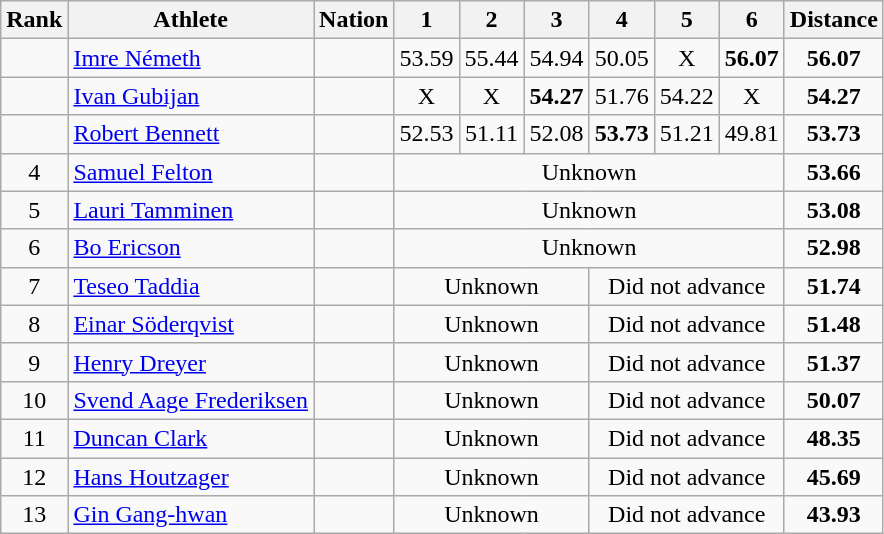<table class="wikitable sortable" style="text-align:center">
<tr>
<th>Rank</th>
<th>Athlete</th>
<th>Nation</th>
<th>1</th>
<th>2</th>
<th>3</th>
<th>4</th>
<th>5</th>
<th>6</th>
<th>Distance</th>
</tr>
<tr>
<td></td>
<td align=left><a href='#'>Imre Németh</a></td>
<td align=left></td>
<td>53.59</td>
<td>55.44</td>
<td>54.94</td>
<td>50.05</td>
<td data-sort-value=1.00>X</td>
<td><strong>56.07</strong></td>
<td><strong>56.07</strong></td>
</tr>
<tr>
<td></td>
<td align=left><a href='#'>Ivan Gubijan</a></td>
<td align=left></td>
<td data-sort-value=1.00>X</td>
<td data-sort-value=1.00>X</td>
<td><strong>54.27</strong></td>
<td>51.76</td>
<td>54.22</td>
<td data-sort-value=1.00>X</td>
<td><strong>54.27</strong></td>
</tr>
<tr>
<td></td>
<td align=left><a href='#'>Robert Bennett</a></td>
<td align=left></td>
<td>52.53</td>
<td>51.11</td>
<td>52.08</td>
<td><strong>53.73</strong></td>
<td>51.21</td>
<td>49.81</td>
<td><strong>53.73</strong></td>
</tr>
<tr>
<td>4</td>
<td align=left><a href='#'>Samuel Felton</a></td>
<td align=left></td>
<td colspan=6 data-sort-value=53.66>Unknown</td>
<td><strong>53.66</strong></td>
</tr>
<tr>
<td>5</td>
<td align=left><a href='#'>Lauri Tamminen</a></td>
<td align=left></td>
<td colspan=6 data-sort-value=53.08>Unknown</td>
<td><strong>53.08</strong></td>
</tr>
<tr>
<td>6</td>
<td align=left><a href='#'>Bo Ericson</a></td>
<td align=left></td>
<td colspan=6 data-sort-value=52.98>Unknown</td>
<td><strong>52.98</strong></td>
</tr>
<tr>
<td>7</td>
<td align=left><a href='#'>Teseo Taddia</a></td>
<td align=left></td>
<td colspan=3 data-sort-value=51.74>Unknown</td>
<td colspan=3 data-sort-value=0.00>Did not advance</td>
<td><strong>51.74</strong></td>
</tr>
<tr>
<td>8</td>
<td align=left><a href='#'>Einar Söderqvist</a></td>
<td align=left></td>
<td colspan=3 data-sort-value=51.48>Unknown</td>
<td colspan=3 data-sort-value=0.00>Did not advance</td>
<td><strong>51.48</strong></td>
</tr>
<tr>
<td>9</td>
<td align=left><a href='#'>Henry Dreyer</a></td>
<td align=left></td>
<td colspan=3 data-sort-value=51.37>Unknown</td>
<td colspan=3 data-sort-value=0.00>Did not advance</td>
<td><strong>51.37</strong></td>
</tr>
<tr>
<td>10</td>
<td align=left><a href='#'>Svend Aage Frederiksen</a></td>
<td align=left></td>
<td colspan=3 data-sort-value=50.07>Unknown</td>
<td colspan=3 data-sort-value=0.00>Did not advance</td>
<td><strong>50.07</strong></td>
</tr>
<tr>
<td>11</td>
<td align=left><a href='#'>Duncan Clark</a></td>
<td align=left></td>
<td colspan=3 data-sort-value=48.35>Unknown</td>
<td colspan=3 data-sort-value=0.00>Did not advance</td>
<td><strong>48.35</strong></td>
</tr>
<tr>
<td>12</td>
<td align=left><a href='#'>Hans Houtzager</a></td>
<td align=left></td>
<td colspan=3 data-sort-value=45.69>Unknown</td>
<td colspan=3 data-sort-value=0.00>Did not advance</td>
<td><strong>45.69</strong></td>
</tr>
<tr>
<td>13</td>
<td align=left><a href='#'>Gin Gang-hwan</a></td>
<td align=left></td>
<td colspan=3 data-sort-value=43.93>Unknown</td>
<td colspan=3 data-sort-value=0.00>Did not advance</td>
<td><strong>43.93</strong></td>
</tr>
</table>
